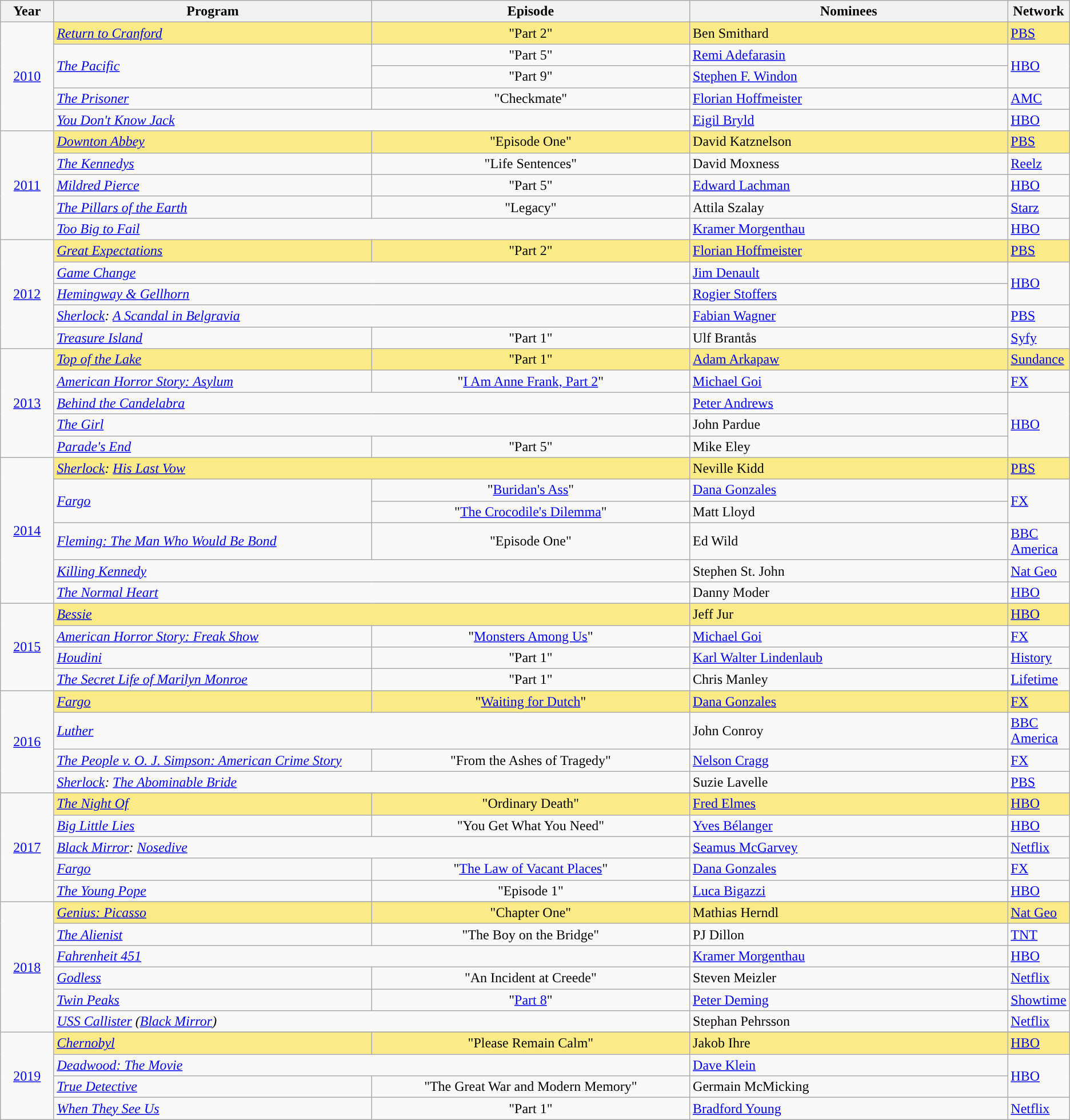<table class="wikitable">
<tr>
<th width="5%">Year</th>
<th width="30%">Program</th>
<th width="30%">Episode</th>
<th width="30%">Nominees</th>
<th width="5%">Network</th>
</tr>
<tr>
<td rowspan="5" style="text-align:center;"><a href='#'>2010</a><br></td>
<td style="background:#FAEB86;"><em><a href='#'>Return to Cranford</a></em></td>
<td style="background:#FAEB86;" align=center>"Part 2"</td>
<td style="background:#FAEB86;">Ben Smithard</td>
<td style="background:#FAEB86;"><a href='#'>PBS</a></td>
</tr>
<tr>
<td rowspan=2><em><a href='#'>The Pacific</a></em></td>
<td align=center>"Part 5"</td>
<td><a href='#'>Remi Adefarasin</a></td>
<td rowspan=2><a href='#'>HBO</a></td>
</tr>
<tr>
<td align=center>"Part 9"</td>
<td><a href='#'>Stephen F. Windon</a></td>
</tr>
<tr>
<td><em><a href='#'>The Prisoner</a></em></td>
<td align=center>"Checkmate"</td>
<td><a href='#'>Florian Hoffmeister</a></td>
<td><a href='#'>AMC</a></td>
</tr>
<tr>
<td colspan=2><em><a href='#'>You Don't Know Jack</a></em></td>
<td><a href='#'>Eigil Bryld</a></td>
<td><a href='#'>HBO</a></td>
</tr>
<tr>
<td rowspan="5" style="text-align:center;"><a href='#'>2011</a><br></td>
<td style="background:#FAEB86;"><em><a href='#'>Downton Abbey</a></em></td>
<td style="background:#FAEB86;" align=center>"Episode One"</td>
<td style="background:#FAEB86;">David Katznelson</td>
<td style="background:#FAEB86;"><a href='#'>PBS</a></td>
</tr>
<tr>
<td><em><a href='#'>The Kennedys</a></em></td>
<td align=center>"Life Sentences"</td>
<td>David Moxness</td>
<td><a href='#'>Reelz</a></td>
</tr>
<tr>
<td><em><a href='#'>Mildred Pierce</a></em></td>
<td align=center>"Part 5"</td>
<td><a href='#'>Edward Lachman</a></td>
<td><a href='#'>HBO</a></td>
</tr>
<tr>
<td><em><a href='#'>The Pillars of the Earth</a></em></td>
<td align=center>"Legacy"</td>
<td>Attila Szalay</td>
<td><a href='#'>Starz</a></td>
</tr>
<tr>
<td colspan=2><em><a href='#'>Too Big to Fail</a></em></td>
<td><a href='#'>Kramer Morgenthau</a></td>
<td><a href='#'>HBO</a></td>
</tr>
<tr>
<td rowspan="5" style="text-align:center;"><a href='#'>2012</a><br></td>
<td style="background:#FAEB86;"><em><a href='#'>Great Expectations</a></em></td>
<td style="background:#FAEB86;" align=center>"Part 2"</td>
<td style="background:#FAEB86;"><a href='#'>Florian Hoffmeister</a></td>
<td style="background:#FAEB86;"><a href='#'>PBS</a></td>
</tr>
<tr>
<td colspan=2><em><a href='#'>Game Change</a></em></td>
<td><a href='#'>Jim Denault</a></td>
<td rowspan=2><a href='#'>HBO</a></td>
</tr>
<tr>
<td colspan=2><em><a href='#'>Hemingway & Gellhorn</a></em></td>
<td><a href='#'>Rogier Stoffers</a></td>
</tr>
<tr>
<td colspan=2><em><a href='#'>Sherlock</a>: <a href='#'>A Scandal in Belgravia</a></em></td>
<td><a href='#'>Fabian Wagner</a></td>
<td><a href='#'>PBS</a></td>
</tr>
<tr>
<td><em><a href='#'>Treasure Island</a></em></td>
<td align=center>"Part 1"</td>
<td>Ulf Brantås</td>
<td><a href='#'>Syfy</a></td>
</tr>
<tr>
<td rowspan="5" style="text-align:center;"><a href='#'>2013</a><br></td>
<td style="background:#FAEB86;"><em><a href='#'>Top of the Lake</a></em></td>
<td style="background:#FAEB86;" align=center>"Part 1"</td>
<td style="background:#FAEB86;"><a href='#'>Adam Arkapaw</a></td>
<td style="background:#FAEB86;"><a href='#'>Sundance</a></td>
</tr>
<tr>
<td><em><a href='#'>American Horror Story: Asylum</a></em></td>
<td align=center>"<a href='#'>I Am Anne Frank, Part 2</a>"</td>
<td><a href='#'>Michael Goi</a></td>
<td><a href='#'>FX</a></td>
</tr>
<tr>
<td colspan=2><em><a href='#'>Behind the Candelabra</a></em></td>
<td><a href='#'>Peter Andrews</a></td>
<td rowspan=3><a href='#'>HBO</a></td>
</tr>
<tr>
<td colspan=2><em><a href='#'>The Girl</a></em></td>
<td>John Pardue</td>
</tr>
<tr>
<td><em><a href='#'>Parade's End</a></em></td>
<td align=center>"Part 5"</td>
<td>Mike Eley</td>
</tr>
<tr>
<td rowspan="6" style="text-align:center;"><a href='#'>2014</a><br></td>
<td style="background:#FAEB86;" colspan="2"><em><a href='#'>Sherlock</a>: <a href='#'>His Last Vow</a></em></td>
<td style="background:#FAEB86;">Neville Kidd</td>
<td style="background:#FAEB86;"><a href='#'>PBS</a></td>
</tr>
<tr>
<td rowspan="2"><em><a href='#'>Fargo</a></em></td>
<td align=center>"<a href='#'>Buridan's Ass</a>"</td>
<td><a href='#'>Dana Gonzales</a></td>
<td rowspan="2"><a href='#'>FX</a></td>
</tr>
<tr>
<td align=center>"<a href='#'>The Crocodile's Dilemma</a>"</td>
<td>Matt Lloyd</td>
</tr>
<tr>
<td><em><a href='#'>Fleming: The Man Who Would Be Bond</a></em></td>
<td align=center>"Episode One"</td>
<td>Ed Wild</td>
<td><a href='#'>BBC America</a></td>
</tr>
<tr>
<td colspan=2><em><a href='#'>Killing Kennedy</a></em></td>
<td>Stephen St. John</td>
<td><a href='#'>Nat Geo</a></td>
</tr>
<tr>
<td colspan=2><em><a href='#'>The Normal Heart</a></em></td>
<td>Danny Moder</td>
<td><a href='#'>HBO</a></td>
</tr>
<tr>
<td rowspan="4" style="text-align:center;"><a href='#'>2015</a><br></td>
<td style="background:#FAEB86;" colspan=2><em><a href='#'>Bessie</a></em></td>
<td style="background:#FAEB86;">Jeff Jur</td>
<td style="background:#FAEB86;"><a href='#'>HBO</a></td>
</tr>
<tr>
<td><em><a href='#'>American Horror Story: Freak Show</a></em></td>
<td align=center>"<a href='#'>Monsters Among Us</a>"</td>
<td><a href='#'>Michael Goi</a></td>
<td><a href='#'>FX</a></td>
</tr>
<tr>
<td><em><a href='#'>Houdini</a></em></td>
<td align=center>"Part 1"</td>
<td><a href='#'>Karl Walter Lindenlaub</a></td>
<td><a href='#'>History</a></td>
</tr>
<tr>
<td><em><a href='#'>The Secret Life of Marilyn Monroe</a></em></td>
<td align=center>"Part 1"</td>
<td>Chris Manley</td>
<td><a href='#'>Lifetime</a></td>
</tr>
<tr>
<td rowspan="4" style="text-align:center;"><a href='#'>2016</a><br></td>
<td style="background:#FAEB86;"><em><a href='#'>Fargo</a></em></td>
<td style="background:#FAEB86;" align=center>"<a href='#'>Waiting for Dutch</a>"</td>
<td style="background:#FAEB86;"><a href='#'>Dana Gonzales</a></td>
<td style="background:#FAEB86;"><a href='#'>FX</a></td>
</tr>
<tr>
<td colspan=2><em><a href='#'>Luther</a></em></td>
<td>John Conroy</td>
<td><a href='#'>BBC America</a></td>
</tr>
<tr>
<td><em><a href='#'>The People v. O. J. Simpson: American Crime Story</a></em></td>
<td align=center>"From the Ashes of Tragedy"</td>
<td><a href='#'>Nelson Cragg</a></td>
<td><a href='#'>FX</a></td>
</tr>
<tr>
<td colspan=2><em><a href='#'>Sherlock</a>: <a href='#'>The Abominable Bride</a></em></td>
<td>Suzie Lavelle</td>
<td><a href='#'>PBS</a></td>
</tr>
<tr>
<td rowspan="6" style="text-align:center;"><a href='#'>2017</a><br></td>
</tr>
<tr>
<td style="background:#FAEB86;"><em><a href='#'>The Night Of</a></em></td>
<td style="background:#FAEB86;" align=center>"Ordinary Death"</td>
<td style="background:#FAEB86;"><a href='#'>Fred Elmes</a></td>
<td style="background:#FAEB86;"><a href='#'>HBO</a></td>
</tr>
<tr>
<td><em><a href='#'>Big Little Lies</a></em></td>
<td align=center>"You Get What You Need"</td>
<td><a href='#'>Yves Bélanger</a></td>
<td><a href='#'>HBO</a></td>
</tr>
<tr>
<td colspan=2><em><a href='#'>Black Mirror</a>: <a href='#'>Nosedive</a></em></td>
<td><a href='#'>Seamus McGarvey</a></td>
<td><a href='#'>Netflix</a></td>
</tr>
<tr>
<td><em><a href='#'>Fargo</a></em></td>
<td align=center>"<a href='#'>The Law of Vacant Places</a>"</td>
<td><a href='#'>Dana Gonzales</a></td>
<td><a href='#'>FX</a></td>
</tr>
<tr>
<td><em><a href='#'>The Young Pope</a></em></td>
<td align=center>"Episode 1"</td>
<td><a href='#'>Luca Bigazzi</a></td>
<td><a href='#'>HBO</a></td>
</tr>
<tr>
<td rowspan="7" style="text-align:center;"><a href='#'>2018</a><br></td>
</tr>
<tr style="background:#FAEB86;">
<td><em><a href='#'>Genius: Picasso</a></em></td>
<td align=center>"Chapter One"</td>
<td>Mathias Herndl</td>
<td><a href='#'>Nat Geo</a></td>
</tr>
<tr>
<td><em><a href='#'>The Alienist</a></em></td>
<td align=center>"The Boy on the Bridge"</td>
<td>PJ Dillon</td>
<td><a href='#'>TNT</a></td>
</tr>
<tr>
<td colspan=2><em><a href='#'>Fahrenheit 451</a></em></td>
<td><a href='#'>Kramer Morgenthau</a></td>
<td><a href='#'>HBO</a></td>
</tr>
<tr>
<td><em><a href='#'>Godless</a></em></td>
<td align=center>"An Incident at Creede"</td>
<td>Steven Meizler</td>
<td><a href='#'>Netflix</a></td>
</tr>
<tr>
<td><em><a href='#'>Twin Peaks</a></em></td>
<td align=center>"<a href='#'>Part 8</a>"</td>
<td><a href='#'>Peter Deming</a></td>
<td><a href='#'>Showtime</a></td>
</tr>
<tr>
<td colspan=2><em><a href='#'>USS Callister</a> (<a href='#'>Black Mirror</a>)</em></td>
<td>Stephan Pehrsson</td>
<td><a href='#'>Netflix</a></td>
</tr>
<tr>
<td rowspan="5" style="text-align:center;"><a href='#'>2019</a><br></td>
</tr>
<tr style="background:#FAEB86;">
<td><em><a href='#'>Chernobyl</a></em></td>
<td align=center>"Please Remain Calm"</td>
<td>Jakob Ihre</td>
<td><a href='#'>HBO</a></td>
</tr>
<tr>
<td colspan=2><em><a href='#'>Deadwood: The Movie</a></em></td>
<td><a href='#'>Dave Klein</a></td>
<td rowspan=2><a href='#'>HBO</a></td>
</tr>
<tr>
<td><em><a href='#'>True Detective</a></em></td>
<td align=center>"The Great War and Modern Memory"</td>
<td>Germain McMicking</td>
</tr>
<tr>
<td><em><a href='#'>When They See Us</a></em></td>
<td align=center>"Part 1"</td>
<td><a href='#'>Bradford Young</a></td>
<td><a href='#'>Netflix</a></td>
</tr>
</table>
